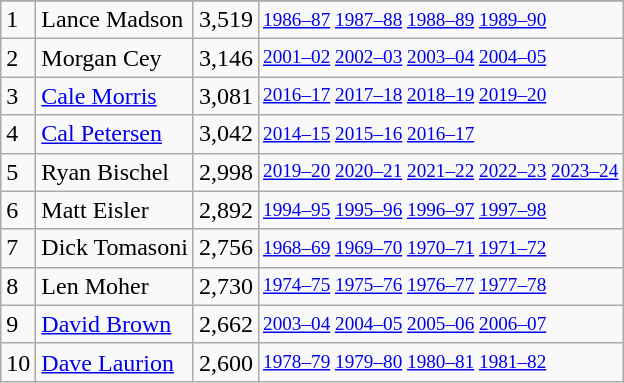<table class="wikitable">
<tr>
</tr>
<tr>
<td>1</td>
<td>Lance Madson</td>
<td>3,519</td>
<td style="font-size:80%;"><a href='#'>1986–87</a> <a href='#'>1987–88</a> <a href='#'>1988–89</a> <a href='#'>1989–90</a></td>
</tr>
<tr>
<td>2</td>
<td>Morgan Cey</td>
<td>3,146</td>
<td style="font-size:80%;"><a href='#'>2001–02</a> <a href='#'>2002–03</a> <a href='#'>2003–04</a> <a href='#'>2004–05</a></td>
</tr>
<tr>
<td>3</td>
<td><a href='#'>Cale Morris</a></td>
<td>3,081</td>
<td style="font-size:80%;"><a href='#'>2016–17</a> <a href='#'>2017–18</a> <a href='#'>2018–19</a> <a href='#'>2019–20</a></td>
</tr>
<tr>
<td>4</td>
<td><a href='#'>Cal Petersen</a></td>
<td>3,042</td>
<td style="font-size:80%;"><a href='#'>2014–15</a> <a href='#'>2015–16</a> <a href='#'>2016–17</a></td>
</tr>
<tr>
<td>5</td>
<td>Ryan Bischel</td>
<td>2,998</td>
<td style="font-size:80%;"><a href='#'>2019–20</a> <a href='#'>2020–21</a> <a href='#'>2021–22</a> <a href='#'>2022–23</a> <a href='#'>2023–24</a></td>
</tr>
<tr>
<td>6</td>
<td>Matt Eisler</td>
<td>2,892</td>
<td style="font-size:80%;"><a href='#'>1994–95</a> <a href='#'>1995–96</a> <a href='#'>1996–97</a> <a href='#'>1997–98</a></td>
</tr>
<tr>
<td>7</td>
<td>Dick Tomasoni</td>
<td>2,756</td>
<td style="font-size:80%;"><a href='#'>1968–69</a> <a href='#'>1969–70</a> <a href='#'>1970–71</a> <a href='#'>1971–72</a></td>
</tr>
<tr>
<td>8</td>
<td>Len Moher</td>
<td>2,730</td>
<td style="font-size:80%;"><a href='#'>1974–75</a> <a href='#'>1975–76</a> <a href='#'>1976–77</a> <a href='#'>1977–78</a></td>
</tr>
<tr>
<td>9</td>
<td><a href='#'>David Brown</a></td>
<td>2,662</td>
<td style="font-size:80%;"><a href='#'>2003–04</a> <a href='#'>2004–05</a> <a href='#'>2005–06</a> <a href='#'>2006–07</a></td>
</tr>
<tr>
<td>10</td>
<td><a href='#'>Dave Laurion</a></td>
<td>2,600</td>
<td style="font-size:80%;"><a href='#'>1978–79</a> <a href='#'>1979–80</a> <a href='#'>1980–81</a> <a href='#'>1981–82</a></td>
</tr>
</table>
